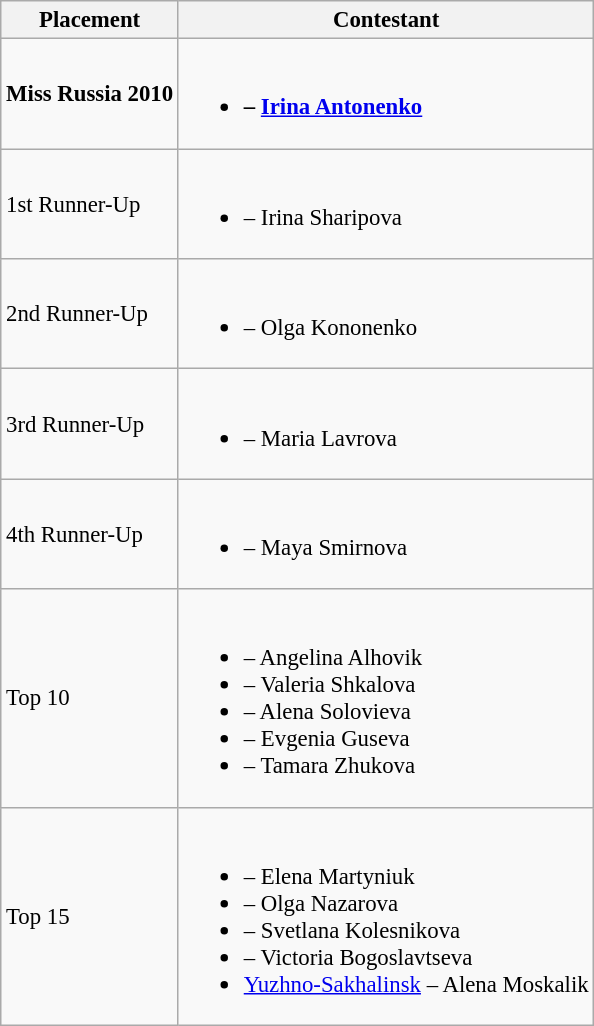<table class="wikitable sortable" style="font-size: 95%;">
<tr>
<th>Placement</th>
<th>Contestant</th>
</tr>
<tr>
<td><strong>Miss Russia 2010</strong></td>
<td><br><ul><li><strong> – <a href='#'>Irina Antonenko</a></strong></li></ul></td>
</tr>
<tr>
<td>1st Runner-Up</td>
<td><br><ul><li> – Irina Sharipova</li></ul></td>
</tr>
<tr>
<td>2nd Runner-Up</td>
<td><br><ul><li> – Olga Kononenko</li></ul></td>
</tr>
<tr>
<td>3rd Runner-Up</td>
<td><br><ul><li> – Maria Lavrova</li></ul></td>
</tr>
<tr>
<td>4th Runner-Up</td>
<td><br><ul><li> – Maya Smirnova</li></ul></td>
</tr>
<tr>
<td>Top 10</td>
<td><br><ul><li> – Angelina Alhovik</li><li> – Valeria Shkalova</li><li> – Alena Solovieva</li><li> – Evgenia Guseva</li><li> – Tamara Zhukova</li></ul></td>
</tr>
<tr>
<td>Top 15</td>
<td><br><ul><li> – Elena Martyniuk</li><li> – Olga Nazarova</li><li> – Svetlana Kolesnikova</li><li> – Victoria Bogoslavtseva</li><li>  <a href='#'>Yuzhno-Sakhalinsk</a> – Alena Moskalik</li></ul></td>
</tr>
</table>
